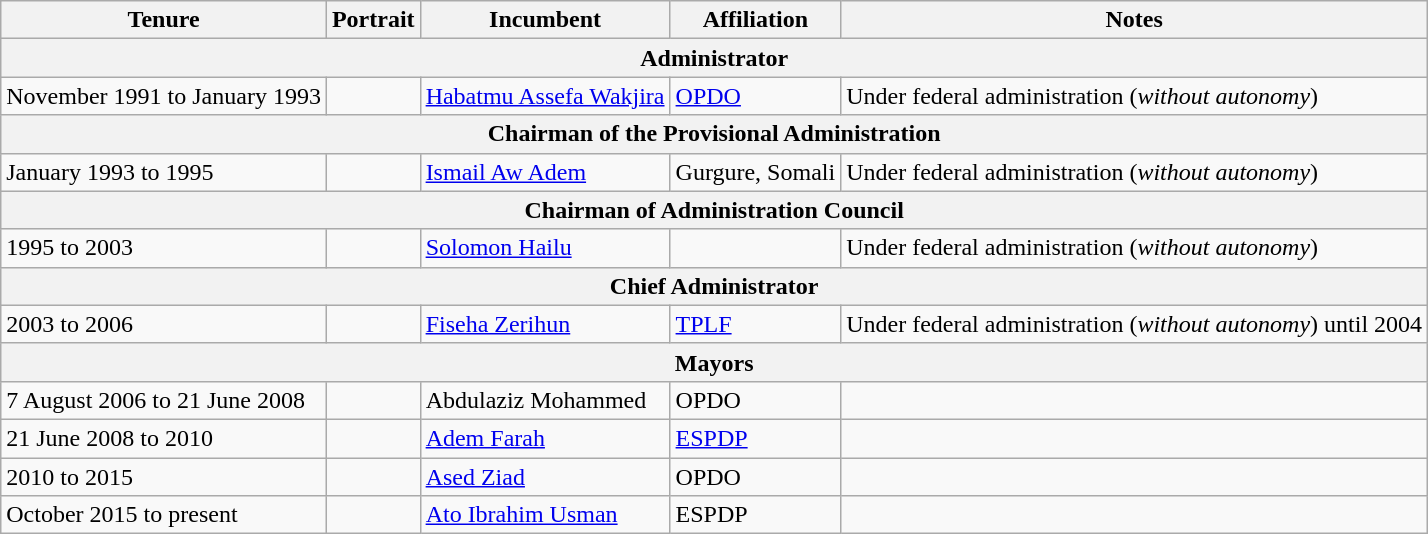<table class="wikitable">
<tr>
<th>Tenure</th>
<th>Portrait</th>
<th>Incumbent</th>
<th>Affiliation</th>
<th>Notes</th>
</tr>
<tr>
<th colspan="5" align="center">Administrator</th>
</tr>
<tr>
<td>November 1991 to January 1993</td>
<td></td>
<td><a href='#'>Habatmu Assefa Wakjira</a></td>
<td><a href='#'>OPDO</a></td>
<td>Under federal administration (<em>without autonomy</em>)</td>
</tr>
<tr>
<th colspan="5" align="center">Chairman of the Provisional Administration</th>
</tr>
<tr>
<td>January 1993 to 1995</td>
<td></td>
<td><a href='#'>Ismail Aw Adem</a></td>
<td>Gurgure, Somali</td>
<td>Under federal administration (<em>without autonomy</em>)</td>
</tr>
<tr>
<th colspan="5" align="center">Chairman of Administration Council</th>
</tr>
<tr>
<td>1995 to 2003</td>
<td></td>
<td><a href='#'>Solomon Hailu</a></td>
<td></td>
<td>Under federal administration (<em>without autonomy</em>)</td>
</tr>
<tr>
<th colspan="5" align="center">Chief Administrator</th>
</tr>
<tr>
<td>2003 to 2006</td>
<td></td>
<td><a href='#'>Fiseha Zerihun</a></td>
<td><a href='#'>TPLF</a></td>
<td>Under federal administration (<em>without autonomy</em>) until 2004</td>
</tr>
<tr>
<th colspan="5" align="center">Mayors</th>
</tr>
<tr>
<td>7 August 2006 to 21 June 2008</td>
<td></td>
<td>Abdulaziz Mohammed</td>
<td>OPDO</td>
<td></td>
</tr>
<tr>
<td>21 June 2008 to 2010</td>
<td></td>
<td><a href='#'>Adem Farah</a></td>
<td><a href='#'>ESPDP</a></td>
<td></td>
</tr>
<tr>
<td>2010 to 2015</td>
<td></td>
<td><a href='#'>Ased Ziad</a></td>
<td>OPDO</td>
<td></td>
</tr>
<tr>
<td>October 2015 to present</td>
<td></td>
<td><a href='#'>Ato Ibrahim Usman</a></td>
<td>ESPDP</td>
<td></td>
</tr>
</table>
